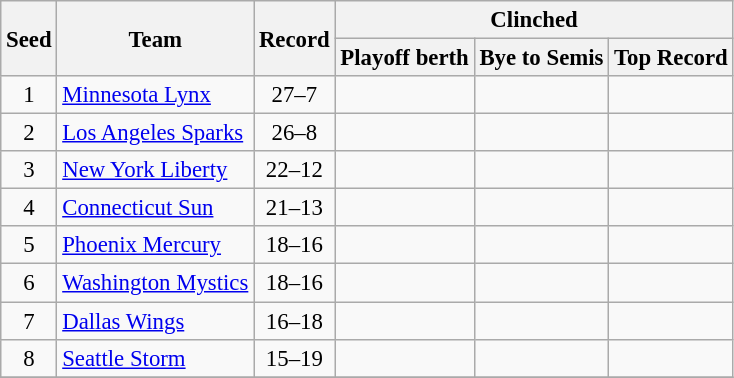<table class="wikitable"  style="font-size:95%; text-align:center">
<tr>
<th rowspan=2>Seed</th>
<th rowspan=2>Team</th>
<th rowspan=2>Record</th>
<th colspan=3>Clinched</th>
</tr>
<tr>
<th>Playoff berth</th>
<th>Bye to Semis</th>
<th>Top Record</th>
</tr>
<tr>
<td>1</td>
<td align=left><a href='#'>Minnesota Lynx</a></td>
<td>27–7</td>
<td></td>
<td></td>
<td></td>
</tr>
<tr>
<td>2</td>
<td align=left><a href='#'>Los Angeles Sparks</a></td>
<td>26–8</td>
<td></td>
<td></td>
<td></td>
</tr>
<tr>
<td>3</td>
<td align=left><a href='#'>New York Liberty</a></td>
<td>22–12</td>
<td></td>
<td></td>
<td></td>
</tr>
<tr>
<td>4</td>
<td align=left><a href='#'>Connecticut Sun</a></td>
<td>21–13</td>
<td></td>
<td></td>
<td></td>
</tr>
<tr>
<td>5</td>
<td align=left><a href='#'>Phoenix Mercury</a></td>
<td>18–16</td>
<td></td>
<td></td>
<td></td>
</tr>
<tr>
<td>6</td>
<td align=left><a href='#'>Washington Mystics</a></td>
<td>18–16</td>
<td></td>
<td></td>
<td></td>
</tr>
<tr>
<td>7</td>
<td align=left><a href='#'>Dallas Wings</a></td>
<td>16–18</td>
<td></td>
<td></td>
<td></td>
</tr>
<tr>
<td>8</td>
<td align=left><a href='#'>Seattle Storm</a></td>
<td>15–19</td>
<td></td>
<td></td>
<td></td>
</tr>
<tr>
</tr>
</table>
